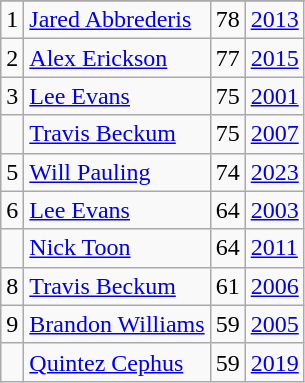<table class="wikitable">
<tr>
</tr>
<tr>
<td>1</td>
<td><a href='#'>Jared Abbrederis</a></td>
<td>78</td>
<td><a href='#'>2013</a></td>
</tr>
<tr>
<td>2</td>
<td><a href='#'>Alex Erickson</a></td>
<td>77</td>
<td><a href='#'>2015</a></td>
</tr>
<tr>
<td>3</td>
<td><a href='#'>Lee Evans</a></td>
<td>75</td>
<td><a href='#'>2001</a></td>
</tr>
<tr>
<td></td>
<td><a href='#'>Travis Beckum</a></td>
<td>75</td>
<td><a href='#'>2007</a></td>
</tr>
<tr>
<td>5</td>
<td><a href='#'>Will Pauling</a></td>
<td>74</td>
<td><a href='#'>2023</a></td>
</tr>
<tr>
<td>6</td>
<td><a href='#'>Lee Evans</a></td>
<td>64</td>
<td><a href='#'>2003</a></td>
</tr>
<tr>
<td></td>
<td><a href='#'>Nick Toon</a></td>
<td>64</td>
<td><a href='#'>2011</a></td>
</tr>
<tr>
<td>8</td>
<td><a href='#'>Travis Beckum</a></td>
<td>61</td>
<td><a href='#'>2006</a></td>
</tr>
<tr>
<td>9</td>
<td><a href='#'>Brandon Williams</a></td>
<td>59</td>
<td><a href='#'>2005</a></td>
</tr>
<tr>
<td></td>
<td><a href='#'>Quintez Cephus</a></td>
<td>59</td>
<td><a href='#'>2019</a></td>
</tr>
</table>
